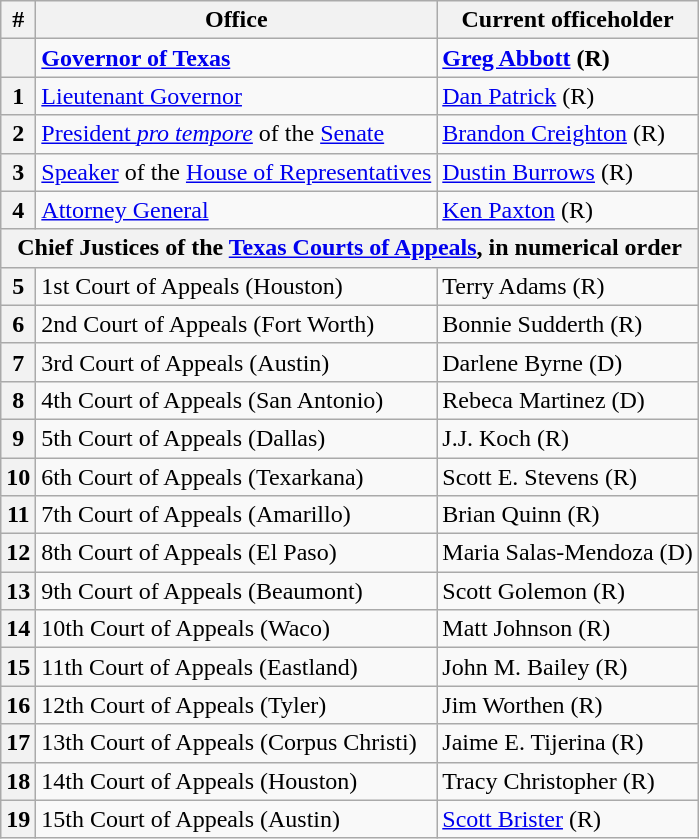<table class=wikitable>
<tr>
<th>#</th>
<th>Office</th>
<th>Current officeholder</th>
</tr>
<tr>
<th></th>
<td><strong><a href='#'>Governor of Texas</a></strong></td>
<td><strong><a href='#'>Greg Abbott</a> (R)</strong></td>
</tr>
<tr>
<th>1</th>
<td><a href='#'>Lieutenant Governor</a></td>
<td><a href='#'>Dan Patrick</a> (R)</td>
</tr>
<tr>
<th>2</th>
<td><a href='#'>President <em>pro tempore</em></a> of the <a href='#'>Senate</a></td>
<td><a href='#'>Brandon Creighton</a> (R)</td>
</tr>
<tr>
<th>3</th>
<td><a href='#'>Speaker</a> of the <a href='#'>House of Representatives</a></td>
<td><a href='#'>Dustin Burrows</a> (R)</td>
</tr>
<tr>
<th>4</th>
<td><a href='#'>Attorney General</a></td>
<td><a href='#'>Ken Paxton</a> (R)</td>
</tr>
<tr>
<th colspan=3>Chief Justices of the <a href='#'>Texas Courts of Appeals</a>, in numerical order</th>
</tr>
<tr>
<th>5</th>
<td>1st Court of Appeals (Houston)</td>
<td>Terry Adams (R)</td>
</tr>
<tr>
<th>6</th>
<td>2nd Court of Appeals (Fort Worth)</td>
<td>Bonnie Sudderth (R)</td>
</tr>
<tr>
<th>7</th>
<td>3rd Court of Appeals (Austin)</td>
<td>Darlene Byrne (D)</td>
</tr>
<tr>
<th>8</th>
<td>4th Court of Appeals (San Antonio)</td>
<td>Rebeca Martinez (D)</td>
</tr>
<tr>
<th>9</th>
<td>5th Court of Appeals (Dallas)</td>
<td>J.J. Koch (R)</td>
</tr>
<tr>
<th>10</th>
<td>6th Court of Appeals (Texarkana)</td>
<td>Scott E. Stevens (R)</td>
</tr>
<tr>
<th>11</th>
<td>7th Court of Appeals (Amarillo)</td>
<td>Brian Quinn (R)</td>
</tr>
<tr>
<th>12</th>
<td>8th Court of Appeals (El Paso)</td>
<td>Maria Salas-Mendoza (D)</td>
</tr>
<tr>
<th>13</th>
<td>9th Court of Appeals (Beaumont)</td>
<td>Scott Golemon (R)</td>
</tr>
<tr>
<th>14</th>
<td>10th Court of Appeals (Waco)</td>
<td>Matt Johnson (R)</td>
</tr>
<tr>
<th>15</th>
<td>11th Court of Appeals (Eastland)</td>
<td>John M. Bailey (R)</td>
</tr>
<tr>
<th>16</th>
<td>12th Court of Appeals (Tyler)</td>
<td>Jim Worthen (R)</td>
</tr>
<tr>
<th>17</th>
<td>13th Court of Appeals (Corpus Christi)</td>
<td>Jaime E. Tijerina (R)</td>
</tr>
<tr>
<th>18</th>
<td>14th Court of Appeals (Houston)</td>
<td>Tracy Christopher (R)</td>
</tr>
<tr>
<th>19</th>
<td>15th Court of Appeals (Austin)</td>
<td><a href='#'>Scott Brister</a> (R)</td>
</tr>
</table>
